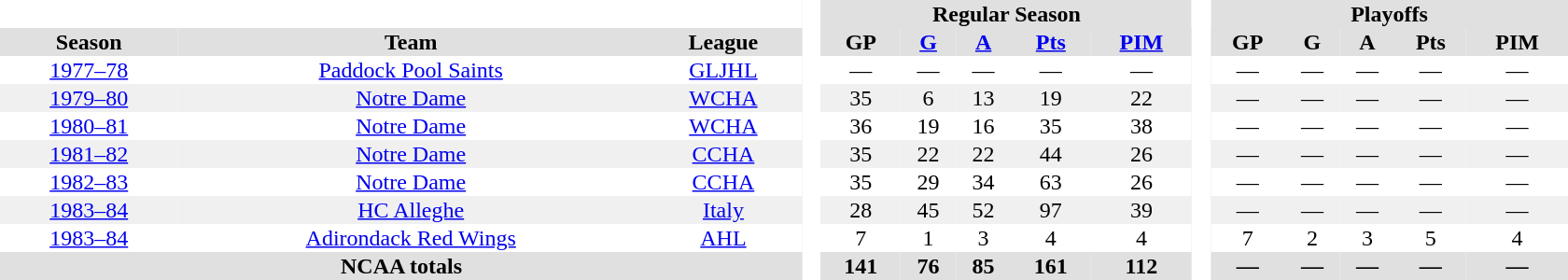<table border="0" cellpadding="1" cellspacing="0" style="text-align:center; width:70em">
<tr bgcolor="#e0e0e0">
<th colspan="3"  bgcolor="#ffffff"> </th>
<th rowspan="99" bgcolor="#ffffff"> </th>
<th colspan="5">Regular Season</th>
<th rowspan="99" bgcolor="#ffffff"> </th>
<th colspan="5">Playoffs</th>
</tr>
<tr bgcolor="#e0e0e0">
<th>Season</th>
<th>Team</th>
<th>League</th>
<th>GP</th>
<th><a href='#'>G</a></th>
<th><a href='#'>A</a></th>
<th><a href='#'>Pts</a></th>
<th><a href='#'>PIM</a></th>
<th>GP</th>
<th>G</th>
<th>A</th>
<th>Pts</th>
<th>PIM</th>
</tr>
<tr>
<td><a href='#'>1977–78</a></td>
<td><a href='#'>Paddock Pool Saints</a></td>
<td><a href='#'>GLJHL</a></td>
<td>—</td>
<td>—</td>
<td>—</td>
<td>—</td>
<td>—</td>
<td>—</td>
<td>—</td>
<td>—</td>
<td>—</td>
<td>—</td>
</tr>
<tr bgcolor="f0f0f0">
<td><a href='#'>1979–80</a></td>
<td><a href='#'>Notre Dame</a></td>
<td><a href='#'>WCHA</a></td>
<td>35</td>
<td>6</td>
<td>13</td>
<td>19</td>
<td>22</td>
<td>—</td>
<td>—</td>
<td>—</td>
<td>—</td>
<td>—</td>
</tr>
<tr>
<td><a href='#'>1980–81</a></td>
<td><a href='#'>Notre Dame</a></td>
<td><a href='#'>WCHA</a></td>
<td>36</td>
<td>19</td>
<td>16</td>
<td>35</td>
<td>38</td>
<td>—</td>
<td>—</td>
<td>—</td>
<td>—</td>
<td>—</td>
</tr>
<tr bgcolor="f0f0f0">
<td><a href='#'>1981–82</a></td>
<td><a href='#'>Notre Dame</a></td>
<td><a href='#'>CCHA</a></td>
<td>35</td>
<td>22</td>
<td>22</td>
<td>44</td>
<td>26</td>
<td>—</td>
<td>—</td>
<td>—</td>
<td>—</td>
<td>—</td>
</tr>
<tr>
<td><a href='#'>1982–83</a></td>
<td><a href='#'>Notre Dame</a></td>
<td><a href='#'>CCHA</a></td>
<td>35</td>
<td>29</td>
<td>34</td>
<td>63</td>
<td>26</td>
<td>—</td>
<td>—</td>
<td>—</td>
<td>—</td>
<td>—</td>
</tr>
<tr bgcolor="f0f0f0">
<td><a href='#'>1983–84</a></td>
<td><a href='#'>HC Alleghe</a></td>
<td><a href='#'>Italy</a></td>
<td>28</td>
<td>45</td>
<td>52</td>
<td>97</td>
<td>39</td>
<td>—</td>
<td>—</td>
<td>—</td>
<td>—</td>
<td>—</td>
</tr>
<tr>
<td><a href='#'>1983–84</a></td>
<td><a href='#'>Adirondack Red Wings</a></td>
<td><a href='#'>AHL</a></td>
<td>7</td>
<td>1</td>
<td>3</td>
<td>4</td>
<td>4</td>
<td>7</td>
<td>2</td>
<td>3</td>
<td>5</td>
<td>4</td>
</tr>
<tr bgcolor="#e0e0e0">
<th colspan="3">NCAA totals</th>
<th>141</th>
<th>76</th>
<th>85</th>
<th>161</th>
<th>112</th>
<th>—</th>
<th>—</th>
<th>—</th>
<th>—</th>
<th>—</th>
</tr>
</table>
